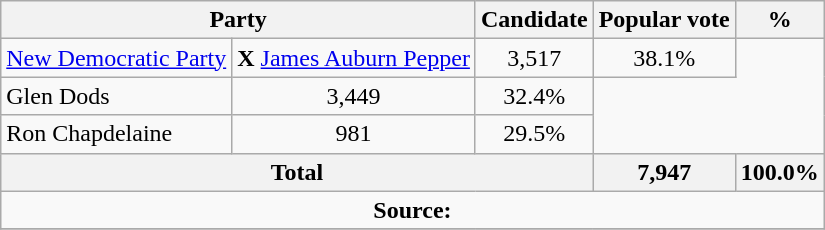<table class="wikitable">
<tr>
<th colspan="2">Party</th>
<th>Candidate</th>
<th>Popular vote</th>
<th>%</th>
</tr>
<tr>
<td><a href='#'>New Democratic Party</a></td>
<td> <strong>X</strong> <a href='#'>James Auburn Pepper</a></td>
<td align=center>3,517</td>
<td align=center>38.1%</td>
</tr>
<tr>
<td>Glen Dods</td>
<td align=center>3,449</td>
<td align=center>32.4%</td>
</tr>
<tr>
<td>Ron Chapdelaine</td>
<td align=center>981</td>
<td align=center>29.5%</td>
</tr>
<tr>
<th colspan=3>Total</th>
<th>7,947</th>
<th>100.0%</th>
</tr>
<tr>
<td align="center" colspan=5><strong>Source:</strong> </td>
</tr>
<tr>
</tr>
</table>
